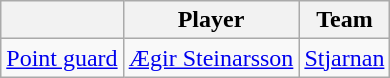<table class="wikitable">
<tr>
<th align="center"></th>
<th align="center">Player</th>
<th align="center">Team</th>
</tr>
<tr>
<td align=center><a href='#'>Point guard</a></td>
<td> <a href='#'>Ægir Steinarsson</a></td>
<td><a href='#'>Stjarnan</a></td>
</tr>
</table>
